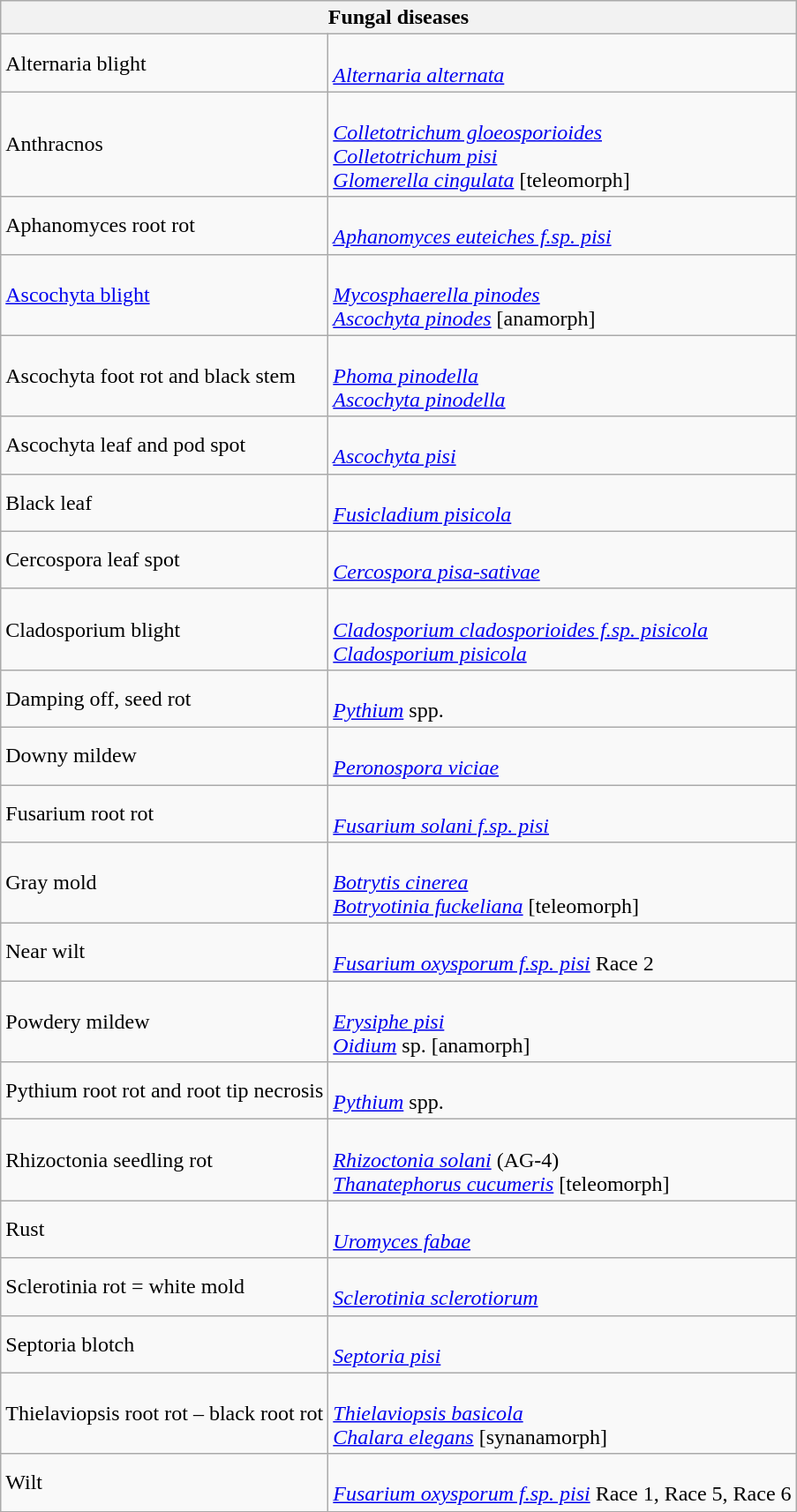<table class="wikitable" style="clear">
<tr>
<th colspan=2><strong>Fungal diseases</strong><br></th>
</tr>
<tr>
<td>Alternaria blight</td>
<td><br><em><a href='#'>Alternaria alternata</a></em></td>
</tr>
<tr>
<td>Anthracnos</td>
<td><br><em><a href='#'>Colletotrichum gloeosporioides</a></em> <br>
 <em><a href='#'>Colletotrichum pisi</a></em><br>
<em><a href='#'>Glomerella cingulata</a></em> [teleomorph]</td>
</tr>
<tr>
<td>Aphanomyces root rot</td>
<td><br><em><a href='#'>Aphanomyces euteiches f.sp. pisi</a></em></td>
</tr>
<tr>
<td><a href='#'>Ascochyta blight</a></td>
<td><br><em><a href='#'>Mycosphaerella pinodes</a></em><br>
<em><a href='#'>Ascochyta pinodes</a></em> [anamorph]</td>
</tr>
<tr>
<td>Ascochyta foot rot and black stem</td>
<td><br><em><a href='#'>Phoma pinodella</a></em> <br>
 <em><a href='#'>Ascochyta pinodella</a></em></td>
</tr>
<tr>
<td>Ascochyta leaf and pod spot</td>
<td><br><em><a href='#'>Ascochyta pisi</a></em></td>
</tr>
<tr>
<td>Black leaf</td>
<td><br><em><a href='#'>Fusicladium pisicola</a></em></td>
</tr>
<tr>
<td>Cercospora leaf spot</td>
<td><br><em><a href='#'>Cercospora pisa-sativae</a></em></td>
</tr>
<tr>
<td>Cladosporium blight</td>
<td><br><em><a href='#'>Cladosporium cladosporioides f.sp. pisicola</a></em> <br>
 <em><a href='#'>Cladosporium pisicola</a></em></td>
</tr>
<tr>
<td>Damping off, seed rot</td>
<td><br><em><a href='#'>Pythium</a></em> spp.</td>
</tr>
<tr>
<td>Downy mildew</td>
<td><br><em><a href='#'>Peronospora viciae</a></em></td>
</tr>
<tr>
<td>Fusarium root rot</td>
<td><br><em><a href='#'>Fusarium solani f.sp. pisi</a></em></td>
</tr>
<tr>
<td>Gray mold</td>
<td><br><em><a href='#'>Botrytis cinerea</a></em><br>
<em><a href='#'>Botryotinia fuckeliana</a></em> [teleomorph]</td>
</tr>
<tr>
<td>Near wilt</td>
<td><br><em><a href='#'>Fusarium oxysporum f.sp. pisi</a></em> Race 2</td>
</tr>
<tr>
<td>Powdery mildew</td>
<td><br><em><a href='#'>Erysiphe pisi</a></em><br>
<em><a href='#'>Oidium</a></em> sp. [anamorph]</td>
</tr>
<tr>
<td>Pythium root rot and root tip necrosis</td>
<td><br><em><a href='#'>Pythium</a></em> spp.</td>
</tr>
<tr>
<td>Rhizoctonia seedling rot</td>
<td><br><em><a href='#'>Rhizoctonia solani</a></em> (AG-4) <br>
<em><a href='#'>Thanatephorus cucumeris</a></em> [teleomorph]</td>
</tr>
<tr>
<td>Rust</td>
<td><br><em><a href='#'>Uromyces fabae</a></em></td>
</tr>
<tr>
<td>Sclerotinia rot = white mold</td>
<td><br><em><a href='#'>Sclerotinia sclerotiorum</a></em></td>
</tr>
<tr>
<td>Septoria blotch</td>
<td><br><em><a href='#'>Septoria pisi</a></em></td>
</tr>
<tr>
<td>Thielaviopsis root rot – black root rot</td>
<td><br><em><a href='#'>Thielaviopsis basicola</a></em><br>
<em><a href='#'>Chalara elegans</a></em> [synanamorph]</td>
</tr>
<tr>
<td>Wilt</td>
<td><br><em><a href='#'>Fusarium oxysporum f.sp. pisi</a></em> Race 1, Race 5, Race 6</td>
</tr>
<tr>
</tr>
</table>
